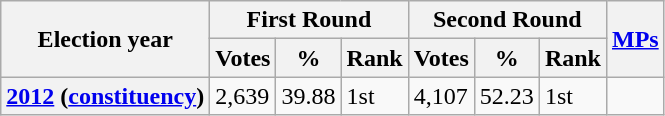<table class="wikitable">
<tr>
<th rowspan="2">Election year</th>
<th colspan="3">First Round</th>
<th colspan="3">Second Round</th>
<th rowspan="2"><a href='#'>MPs</a></th>
</tr>
<tr>
<th>Votes</th>
<th>%</th>
<th>Rank</th>
<th>Votes</th>
<th>%</th>
<th>Rank</th>
</tr>
<tr>
<th><a href='#'>2012</a> (<a href='#'>constituency</a>)</th>
<td>2,639</td>
<td>39.88</td>
<td>1st</td>
<td>4,107</td>
<td>52.23</td>
<td>1st</td>
<td></td>
</tr>
</table>
